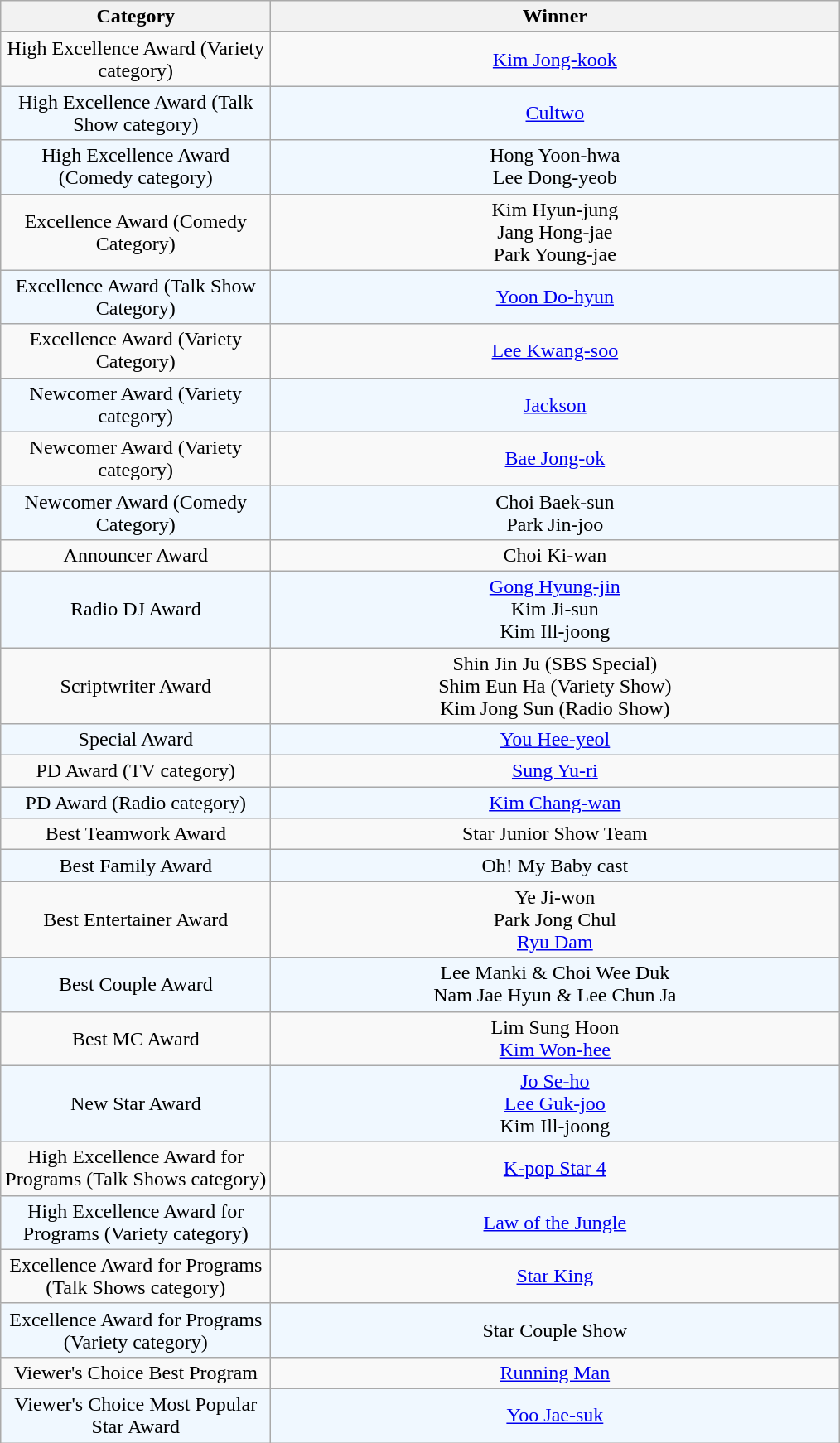<table class="wikitable sortable">
<tr align=center>
<th style="width:210px">Category</th>
<th style="width:450px">Winner</th>
</tr>
<tr align=center>
<td>High Excellence Award (Variety category)</td>
<td><a href='#'>Kim Jong-kook</a></td>
</tr>
<tr align=center style="background:#F0F8FF">
<td>High Excellence Award (Talk Show category)</td>
<td><a href='#'>Cultwo</a></td>
</tr>
<tr align=center style="background:#F0F8FF">
<td>High Excellence Award (Comedy category)</td>
<td>Hong Yoon-hwa <br> Lee Dong-yeob</td>
</tr>
<tr align=center>
<td>Excellence Award (Comedy Category)</td>
<td>Kim Hyun-jung <br> Jang Hong-jae <br> Park Young-jae</td>
</tr>
<tr align=center style="background:#F0F8FF">
<td>Excellence Award (Talk Show Category)</td>
<td><a href='#'>Yoon Do-hyun</a></td>
</tr>
<tr align=center>
<td>Excellence Award (Variety Category)</td>
<td><a href='#'>Lee Kwang-soo</a></td>
</tr>
<tr align=center style="background:#F0F8FF">
<td>Newcomer Award (Variety category)</td>
<td><a href='#'>Jackson</a></td>
</tr>
<tr align=center>
<td>Newcomer Award (Variety category)</td>
<td><a href='#'>Bae Jong-ok</a></td>
</tr>
<tr align=center style="background:#F0F8FF">
<td>Newcomer Award (Comedy Category)</td>
<td>Choi Baek-sun <br> Park Jin-joo</td>
</tr>
<tr align=center>
<td>Announcer Award</td>
<td>Choi Ki-wan</td>
</tr>
<tr align=center style="background:#F0F8FF">
<td>Radio DJ Award</td>
<td><a href='#'>Gong Hyung-jin</a> <br> Kim Ji-sun <br> Kim Ill-joong</td>
</tr>
<tr align=center>
<td>Scriptwriter Award</td>
<td>Shin Jin Ju (SBS Special) <br> Shim Eun Ha (Variety Show) <br> Kim Jong Sun (Radio Show)</td>
</tr>
<tr align=center style="background:#F0F8FF">
<td>Special Award</td>
<td><a href='#'>You Hee-yeol</a></td>
</tr>
<tr align=center>
<td>PD Award (TV category)</td>
<td><a href='#'>Sung Yu-ri</a></td>
</tr>
<tr align=center style="background:#F0F8FF">
<td>PD Award (Radio category)</td>
<td><a href='#'>Kim Chang-wan</a></td>
</tr>
<tr align=center>
<td>Best Teamwork Award</td>
<td>Star Junior Show Team</td>
</tr>
<tr align=center style="background:#F0F8FF">
<td>Best Family Award</td>
<td>Oh! My Baby cast</td>
</tr>
<tr align=center>
<td>Best Entertainer Award</td>
<td>Ye Ji-won <br> Park Jong Chul <br> <a href='#'>Ryu Dam</a></td>
</tr>
<tr align=center style="background:#F0F8FF">
<td>Best Couple Award</td>
<td>Lee Manki & Choi Wee Duk <br> Nam Jae Hyun & Lee Chun Ja</td>
</tr>
<tr align=center>
<td>Best MC Award</td>
<td>Lim Sung Hoon <br> <a href='#'>Kim Won-hee</a></td>
</tr>
<tr align=center style="background:#F0F8FF">
<td>New Star Award</td>
<td><a href='#'>Jo Se-ho</a> <br> <a href='#'>Lee Guk-joo</a> <br> Kim Ill-joong</td>
</tr>
<tr align=center>
<td>High Excellence Award for Programs (Talk Shows category)</td>
<td><a href='#'>K-pop Star 4</a></td>
</tr>
<tr align=center style="background:#F0F8FF">
<td>High Excellence Award for Programs (Variety category)</td>
<td><a href='#'>Law of the Jungle</a></td>
</tr>
<tr align=center>
<td>Excellence Award for Programs (Talk Shows category)</td>
<td><a href='#'>Star King</a></td>
</tr>
<tr align=center style="background:#F0F8FF">
<td>Excellence Award for Programs (Variety category)</td>
<td>Star Couple Show</td>
</tr>
<tr align=center>
<td>Viewer's Choice Best Program</td>
<td><a href='#'>Running Man</a></td>
</tr>
<tr align=center style="background:#F0F8FF">
<td>Viewer's Choice Most Popular Star Award</td>
<td><a href='#'>Yoo Jae-suk</a></td>
</tr>
</table>
